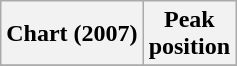<table class="wikitable sortable plainrowheaders">
<tr>
<th>Chart (2007)</th>
<th>Peak<br>position</th>
</tr>
<tr>
</tr>
</table>
